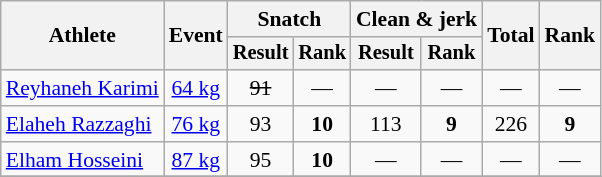<table class=wikitable style=font-size:90%;text-align:center>
<tr>
<th rowspan="2">Athlete</th>
<th rowspan="2">Event</th>
<th colspan="2">Snatch</th>
<th colspan="2">Clean & jerk</th>
<th rowspan="2">Total</th>
<th rowspan="2">Rank</th>
</tr>
<tr style="font-size:95%">
<th>Result</th>
<th>Rank</th>
<th>Result</th>
<th>Rank</th>
</tr>
<tr>
<td align=left><a href='#'>Reyhaneh Karimi</a></td>
<td align=center><a href='#'>64 kg</a></td>
<td><s>91</s></td>
<td>—</td>
<td>—</td>
<td>—</td>
<td>—</td>
<td>—</td>
</tr>
<tr>
<td align=left><a href='#'>Elaheh Razzaghi</a></td>
<td align=center><a href='#'>76 kg</a></td>
<td>93</td>
<td><strong>10</strong></td>
<td>113</td>
<td><strong>9</strong></td>
<td>226</td>
<td><strong>9</strong></td>
</tr>
<tr>
<td align=left><a href='#'>Elham Hosseini</a></td>
<td align=center><a href='#'>87 kg</a></td>
<td>95</td>
<td><strong>10</strong></td>
<td>—</td>
<td>—</td>
<td>—</td>
<td>—</td>
</tr>
<tr>
</tr>
</table>
